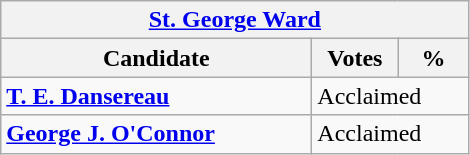<table class="wikitable">
<tr>
<th colspan="3"><a href='#'>St. George Ward</a></th>
</tr>
<tr>
<th style="width: 200px">Candidate</th>
<th style="width: 50px">Votes</th>
<th style="width: 40px">%</th>
</tr>
<tr>
<td><strong><a href='#'>T. E. Dansereau</a></strong></td>
<td colspan="2">Acclaimed</td>
</tr>
<tr>
<td><strong><a href='#'>George J. O'Connor</a></strong></td>
<td colspan="2">Acclaimed</td>
</tr>
</table>
